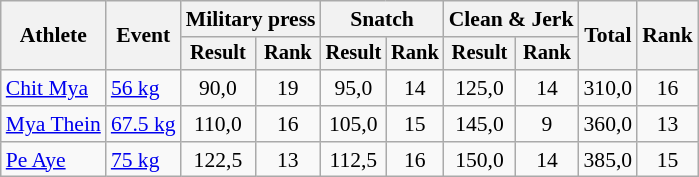<table class="wikitable" style="font-size:90%">
<tr>
<th rowspan="2">Athlete</th>
<th rowspan="2">Event</th>
<th colspan="2">Military press</th>
<th colspan="2">Snatch</th>
<th colspan="2">Clean & Jerk</th>
<th rowspan="2">Total</th>
<th rowspan="2">Rank</th>
</tr>
<tr style="font-size:95%">
<th>Result</th>
<th>Rank</th>
<th>Result</th>
<th>Rank</th>
<th>Result</th>
<th>Rank</th>
</tr>
<tr align=center>
<td align=left><a href='#'>Chit Mya</a></td>
<td style="text-align:left;"><a href='#'>56 kg</a></td>
<td>90,0</td>
<td>19</td>
<td>95,0</td>
<td>14</td>
<td>125,0</td>
<td>14</td>
<td>310,0</td>
<td>16</td>
</tr>
<tr align=center>
<td align=left><a href='#'>Mya Thein</a></td>
<td style="text-align:left;"><a href='#'>67.5 kg</a></td>
<td>110,0</td>
<td>16</td>
<td>105,0</td>
<td>15</td>
<td>145,0</td>
<td>9</td>
<td>360,0</td>
<td>13</td>
</tr>
<tr align=center>
<td align=left><a href='#'>Pe Aye</a></td>
<td style="text-align:left;"><a href='#'>75 kg</a></td>
<td>122,5</td>
<td>13</td>
<td>112,5</td>
<td>16</td>
<td>150,0</td>
<td>14</td>
<td>385,0</td>
<td>15</td>
</tr>
</table>
